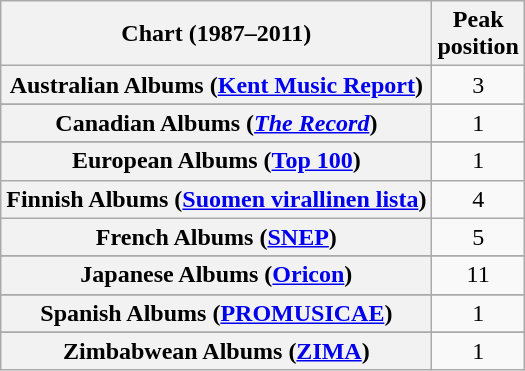<table class="wikitable sortable plainrowheaders" style="text-align:center">
<tr>
<th scope="col">Chart (1987–2011)</th>
<th scope="col">Peak<br>position</th>
</tr>
<tr>
<th scope="row">Australian Albums (<a href='#'>Kent Music Report</a>)</th>
<td>3</td>
</tr>
<tr>
</tr>
<tr>
</tr>
<tr>
</tr>
<tr>
</tr>
<tr>
<th scope="row">Canadian Albums (<em><a href='#'>The Record</a></em>)</th>
<td>1</td>
</tr>
<tr>
</tr>
<tr>
<th scope="row">European Albums (<a href='#'>Top 100</a>)</th>
<td>1</td>
</tr>
<tr>
<th scope="row">Finnish Albums (<a href='#'>Suomen virallinen lista</a>)</th>
<td>4</td>
</tr>
<tr>
<th scope="row">French Albums (<a href='#'>SNEP</a>)</th>
<td>5</td>
</tr>
<tr>
</tr>
<tr>
<th scope="row">Japanese Albums (<a href='#'>Oricon</a>)</th>
<td>11</td>
</tr>
<tr>
</tr>
<tr>
</tr>
<tr>
<th scope="row">Spanish Albums (<a href='#'>PROMUSICAE</a>)</th>
<td>1</td>
</tr>
<tr>
</tr>
<tr>
</tr>
<tr>
</tr>
<tr>
</tr>
<tr>
</tr>
<tr>
<th scope="row">Zimbabwean Albums (<a href='#'>ZIMA</a>)</th>
<td>1</td>
</tr>
</table>
